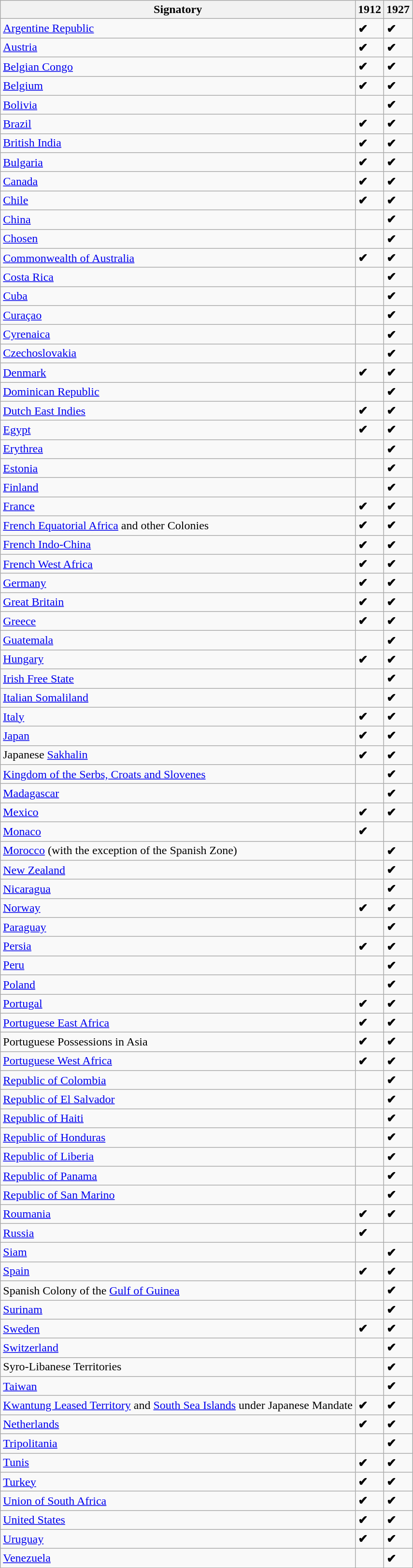<table class="wikitable">
<tr>
<th>Signatory</th>
<th>1912</th>
<th>1927</th>
</tr>
<tr>
<td><a href='#'>Argentine Republic</a></td>
<td><strong>✔</strong></td>
<td><strong>✔</strong></td>
</tr>
<tr>
<td><a href='#'>Austria</a></td>
<td><strong>✔</strong></td>
<td><strong>✔</strong></td>
</tr>
<tr>
<td><a href='#'>Belgian Congo</a></td>
<td><strong>✔</strong></td>
<td><strong>✔</strong></td>
</tr>
<tr>
<td><a href='#'>Belgium</a></td>
<td><strong>✔</strong></td>
<td><strong>✔</strong></td>
</tr>
<tr>
<td><a href='#'>Bolivia</a></td>
<td></td>
<td><strong>✔</strong></td>
</tr>
<tr>
<td><a href='#'>Brazil</a></td>
<td><strong>✔</strong></td>
<td><strong>✔</strong></td>
</tr>
<tr>
<td><a href='#'>British India</a></td>
<td><strong>✔</strong></td>
<td><strong>✔</strong></td>
</tr>
<tr>
<td><a href='#'>Bulgaria</a></td>
<td><strong>✔</strong></td>
<td><strong>✔</strong></td>
</tr>
<tr>
<td><a href='#'>Canada</a></td>
<td><strong>✔</strong></td>
<td><strong>✔</strong></td>
</tr>
<tr>
<td><a href='#'>Chile</a></td>
<td><strong>✔</strong></td>
<td><strong>✔</strong></td>
</tr>
<tr>
<td><a href='#'>China</a></td>
<td></td>
<td><strong>✔</strong></td>
</tr>
<tr>
<td><a href='#'>Chosen</a></td>
<td></td>
<td><strong>✔</strong></td>
</tr>
<tr>
<td><a href='#'>Commonwealth of Australia</a></td>
<td><strong>✔</strong></td>
<td><strong>✔</strong></td>
</tr>
<tr>
<td><a href='#'>Costa Rica</a></td>
<td></td>
<td><strong>✔</strong></td>
</tr>
<tr>
<td><a href='#'>Cuba</a></td>
<td></td>
<td><strong>✔</strong></td>
</tr>
<tr>
<td><a href='#'>Curaçao</a></td>
<td></td>
<td><strong>✔</strong></td>
</tr>
<tr>
<td><a href='#'>Cyrenaica</a></td>
<td></td>
<td><strong>✔</strong></td>
</tr>
<tr>
<td><a href='#'>Czechoslovakia</a></td>
<td></td>
<td><strong>✔</strong></td>
</tr>
<tr>
<td><a href='#'>Denmark</a></td>
<td><strong>✔</strong></td>
<td><strong>✔</strong></td>
</tr>
<tr>
<td><a href='#'>Dominican Republic</a></td>
<td></td>
<td><strong>✔</strong></td>
</tr>
<tr>
<td><a href='#'>Dutch East Indies</a></td>
<td><strong>✔</strong></td>
<td><strong>✔</strong></td>
</tr>
<tr>
<td><a href='#'>Egypt</a></td>
<td><strong>✔</strong></td>
<td><strong>✔</strong></td>
</tr>
<tr>
<td><a href='#'>Erythrea</a></td>
<td></td>
<td><strong>✔</strong></td>
</tr>
<tr>
<td><a href='#'>Estonia</a></td>
<td></td>
<td><strong>✔</strong></td>
</tr>
<tr>
<td><a href='#'>Finland</a></td>
<td></td>
<td><strong>✔</strong></td>
</tr>
<tr>
<td><a href='#'>France</a></td>
<td><strong>✔</strong></td>
<td><strong>✔</strong></td>
</tr>
<tr>
<td><a href='#'>French Equatorial Africa</a> and other Colonies</td>
<td><strong>✔</strong></td>
<td><strong>✔</strong></td>
</tr>
<tr>
<td><a href='#'>French Indo-China</a></td>
<td><strong>✔</strong></td>
<td><strong>✔</strong></td>
</tr>
<tr>
<td><a href='#'>French West Africa</a></td>
<td><strong>✔</strong></td>
<td><strong>✔</strong></td>
</tr>
<tr>
<td><a href='#'>Germany</a></td>
<td><strong>✔</strong></td>
<td><strong>✔</strong></td>
</tr>
<tr>
<td><a href='#'>Great Britain</a></td>
<td><strong>✔</strong></td>
<td><strong>✔</strong></td>
</tr>
<tr>
<td><a href='#'>Greece</a></td>
<td><strong>✔</strong></td>
<td><strong>✔</strong></td>
</tr>
<tr>
<td><a href='#'>Guatemala</a></td>
<td></td>
<td><strong>✔</strong></td>
</tr>
<tr>
<td><a href='#'>Hungary</a></td>
<td><strong>✔</strong></td>
<td><strong>✔</strong></td>
</tr>
<tr>
<td><a href='#'>Irish Free State</a></td>
<td></td>
<td><strong>✔</strong></td>
</tr>
<tr>
<td><a href='#'>Italian Somaliland</a></td>
<td></td>
<td><strong>✔</strong></td>
</tr>
<tr>
<td><a href='#'>Italy</a></td>
<td><strong>✔</strong></td>
<td><strong>✔</strong></td>
</tr>
<tr>
<td><a href='#'>Japan</a></td>
<td><strong>✔</strong></td>
<td><strong>✔</strong></td>
</tr>
<tr>
<td>Japanese <a href='#'>Sakhalin</a></td>
<td><strong>✔</strong></td>
<td><strong>✔</strong></td>
</tr>
<tr>
<td><a href='#'>Kingdom of the Serbs, Croats and Slovenes</a></td>
<td></td>
<td><strong>✔</strong></td>
</tr>
<tr>
<td><a href='#'>Madagascar</a></td>
<td></td>
<td><strong>✔</strong></td>
</tr>
<tr>
<td><a href='#'>Mexico</a></td>
<td><strong>✔</strong></td>
<td><strong>✔</strong></td>
</tr>
<tr>
<td><a href='#'>Monaco</a></td>
<td><strong>✔</strong></td>
<td></td>
</tr>
<tr>
<td><a href='#'>Morocco</a> (with the exception of the Spanish Zone)</td>
<td></td>
<td><strong>✔</strong></td>
</tr>
<tr>
<td><a href='#'>New Zealand</a></td>
<td></td>
<td><strong>✔</strong></td>
</tr>
<tr>
<td><a href='#'>Nicaragua</a></td>
<td></td>
<td><strong>✔</strong></td>
</tr>
<tr>
<td><a href='#'>Norway</a></td>
<td><strong>✔</strong></td>
<td><strong>✔</strong></td>
</tr>
<tr>
<td><a href='#'>Paraguay</a></td>
<td></td>
<td><strong>✔</strong></td>
</tr>
<tr>
<td><a href='#'>Persia</a></td>
<td><strong>✔</strong></td>
<td><strong>✔</strong></td>
</tr>
<tr>
<td><a href='#'>Peru</a></td>
<td></td>
<td><strong>✔</strong></td>
</tr>
<tr>
<td><a href='#'>Poland</a></td>
<td></td>
<td><strong>✔</strong></td>
</tr>
<tr>
<td><a href='#'>Portugal</a></td>
<td><strong>✔</strong></td>
<td><strong>✔</strong></td>
</tr>
<tr>
<td><a href='#'>Portuguese East Africa</a></td>
<td><strong>✔</strong></td>
<td><strong>✔</strong></td>
</tr>
<tr>
<td>Portuguese Possessions in Asia</td>
<td><strong>✔</strong></td>
<td><strong>✔</strong></td>
</tr>
<tr>
<td><a href='#'>Portuguese West Africa</a></td>
<td><strong>✔</strong></td>
<td><strong>✔</strong></td>
</tr>
<tr>
<td><a href='#'>Republic of Colombia</a></td>
<td></td>
<td><strong>✔</strong></td>
</tr>
<tr>
<td><a href='#'>Republic of El Salvador</a></td>
<td></td>
<td><strong>✔</strong></td>
</tr>
<tr>
<td><a href='#'>Republic of Haiti</a></td>
<td></td>
<td><strong>✔</strong></td>
</tr>
<tr>
<td><a href='#'>Republic of Honduras</a></td>
<td></td>
<td><strong>✔</strong></td>
</tr>
<tr>
<td><a href='#'>Republic of Liberia</a></td>
<td></td>
<td><strong>✔</strong></td>
</tr>
<tr>
<td><a href='#'>Republic of Panama</a></td>
<td></td>
<td><strong>✔</strong></td>
</tr>
<tr>
<td><a href='#'>Republic of San Marino</a></td>
<td></td>
<td><strong>✔</strong></td>
</tr>
<tr>
<td><a href='#'>Roumania</a></td>
<td><strong>✔</strong></td>
<td><strong>✔</strong></td>
</tr>
<tr>
<td><a href='#'>Russia</a></td>
<td><strong>✔</strong></td>
<td></td>
</tr>
<tr>
<td><a href='#'>Siam</a></td>
<td></td>
<td><strong>✔</strong></td>
</tr>
<tr>
<td><a href='#'>Spain</a></td>
<td><strong>✔</strong></td>
<td><strong>✔</strong></td>
</tr>
<tr>
<td>Spanish Colony of the <a href='#'>Gulf of Guinea</a></td>
<td></td>
<td><strong>✔</strong></td>
</tr>
<tr>
<td><a href='#'>Surinam</a></td>
<td></td>
<td><strong>✔</strong></td>
</tr>
<tr>
<td><a href='#'>Sweden</a></td>
<td><strong>✔</strong></td>
<td><strong>✔</strong></td>
</tr>
<tr>
<td><a href='#'>Switzerland</a></td>
<td></td>
<td><strong>✔</strong></td>
</tr>
<tr>
<td>Syro-Libanese Territories</td>
<td></td>
<td><strong>✔</strong></td>
</tr>
<tr>
<td><a href='#'>Taiwan</a></td>
<td></td>
<td><strong>✔</strong></td>
</tr>
<tr>
<td><a href='#'>Kwantung Leased Territory</a> and <a href='#'>South Sea Islands</a> under Japanese Mandate</td>
<td><strong>✔</strong></td>
<td><strong>✔</strong></td>
</tr>
<tr>
<td><a href='#'>Netherlands</a></td>
<td><strong>✔</strong></td>
<td><strong>✔</strong></td>
</tr>
<tr>
<td><a href='#'>Tripolitania</a></td>
<td></td>
<td><strong>✔</strong></td>
</tr>
<tr>
<td><a href='#'>Tunis</a></td>
<td><strong>✔</strong></td>
<td><strong>✔</strong></td>
</tr>
<tr>
<td><a href='#'>Turkey</a></td>
<td><strong>✔</strong></td>
<td><strong>✔</strong></td>
</tr>
<tr>
<td><a href='#'>Union of South Africa</a></td>
<td><strong>✔</strong></td>
<td><strong>✔</strong></td>
</tr>
<tr>
<td><a href='#'>United States</a></td>
<td><strong>✔</strong></td>
<td><strong>✔</strong></td>
</tr>
<tr>
<td><a href='#'>Uruguay</a></td>
<td><strong>✔</strong></td>
<td><strong>✔</strong></td>
</tr>
<tr>
<td><a href='#'>Venezuela</a></td>
<td></td>
<td><strong>✔</strong></td>
</tr>
</table>
